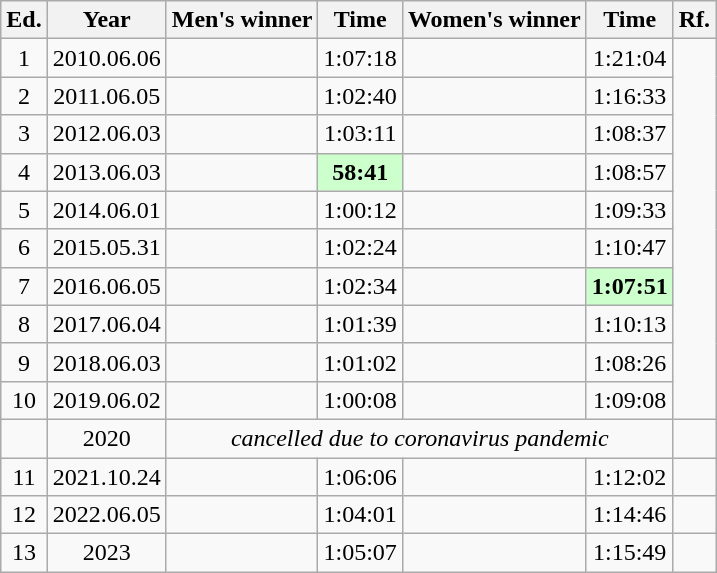<table class="wikitable sortable" style="text-align:center">
<tr>
<th class="unsortable">Ed.</th>
<th>Year</th>
<th>Men's winner</th>
<th>Time</th>
<th>Women's winner</th>
<th>Time</th>
<th class="unsortable">Rf.</th>
</tr>
<tr>
<td>1</td>
<td>2010.06.06</td>
<td align="left"></td>
<td>1:07:18</td>
<td align="left"></td>
<td>1:21:04</td>
</tr>
<tr>
<td>2</td>
<td>2011.06.05</td>
<td align="left"></td>
<td>1:02:40</td>
<td align="left"></td>
<td>1:16:33</td>
</tr>
<tr>
<td>3</td>
<td>2012.06.03</td>
<td align="left"></td>
<td>1:03:11</td>
<td align="left"></td>
<td>1:08:37</td>
</tr>
<tr>
<td>4</td>
<td>2013.06.03</td>
<td align="left"></td>
<td bgcolor="#CCFFCC"><strong>58:41</strong></td>
<td align="left"></td>
<td>1:08:57</td>
</tr>
<tr>
<td>5</td>
<td>2014.06.01</td>
<td align="left"></td>
<td>1:00:12</td>
<td align="left"></td>
<td>1:09:33</td>
</tr>
<tr>
<td>6</td>
<td>2015.05.31</td>
<td align="left"></td>
<td>1:02:24</td>
<td align="left"></td>
<td>1:10:47</td>
</tr>
<tr>
<td>7</td>
<td>2016.06.05</td>
<td align="left"></td>
<td>1:02:34</td>
<td align="left"></td>
<td bgcolor="#CCFFCC"><strong>1:07:51</strong></td>
</tr>
<tr>
<td>8</td>
<td>2017.06.04</td>
<td align="left"></td>
<td>1:01:39</td>
<td align="left"></td>
<td>1:10:13</td>
</tr>
<tr>
<td>9</td>
<td>2018.06.03</td>
<td align="left"></td>
<td>1:01:02</td>
<td align="left"></td>
<td>1:08:26</td>
</tr>
<tr>
<td>10</td>
<td>2019.06.02</td>
<td align="left"></td>
<td>1:00:08</td>
<td align="left"></td>
<td>1:09:08</td>
</tr>
<tr>
<td></td>
<td>2020</td>
<td colspan="4" align="center" data-sort-value=""><em>cancelled due to coronavirus pandemic</em></td>
<td></td>
</tr>
<tr>
<td>11</td>
<td>2021.10.24</td>
<td align="left"></td>
<td>1:06:06</td>
<td align="left"></td>
<td>1:12:02</td>
<td></td>
</tr>
<tr>
<td>12</td>
<td>2022.06.05</td>
<td align="left"></td>
<td>1:04:01</td>
<td align="left"></td>
<td>1:14:46</td>
<td></td>
</tr>
<tr>
<td>13</td>
<td>2023</td>
<td></td>
<td>1:05:07</td>
<td></td>
<td>1:15:49</td>
<td></td>
</tr>
</table>
